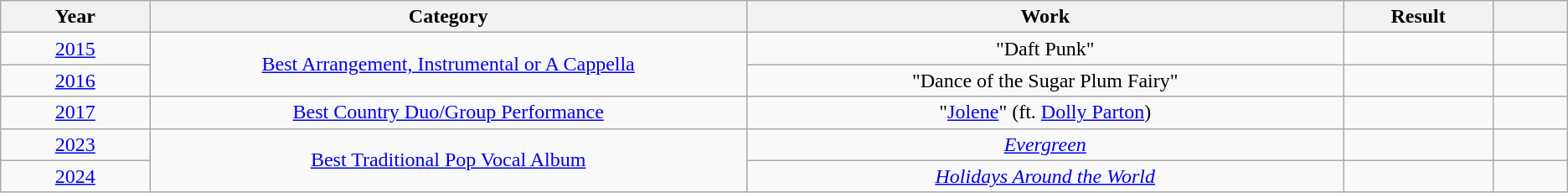<table class="wikitable">
<tr>
<th style="width:5%;">Year</th>
<th style="width:20%;">Category</th>
<th style="width:20%;">Work</th>
<th style="width:5%;">Result</th>
<th style="width:2.5%;"></th>
</tr>
<tr>
<td style="text-align:center;"><a href='#'>2015</a></td>
<td style="text-align:center;" rowspan="2"><a href='#'>Best Arrangement, Instrumental or A Cappella</a></td>
<td style="text-align:center;">"Daft Punk"</td>
<td></td>
<td style="text-align:center;"></td>
</tr>
<tr>
<td style="text-align:center;"><a href='#'>2016</a></td>
<td style="text-align:center;">"Dance of the Sugar Plum Fairy"</td>
<td></td>
<td style="text-align:center;"></td>
</tr>
<tr>
<td style="text-align:center;"><a href='#'>2017</a></td>
<td style="text-align:center;"><a href='#'>Best Country Duo/Group Performance</a></td>
<td style="text-align:center;">"<a href='#'>Jolene</a>" (ft. <a href='#'>Dolly Parton</a>)</td>
<td></td>
<td style="text-align:center;"></td>
</tr>
<tr>
<td style="text-align:center;"><a href='#'>2023</a></td>
<td style="text-align:center;" rowspan="2"><a href='#'>Best Traditional Pop Vocal Album</a></td>
<td style="text-align:center;"><em><a href='#'>Evergreen</a></em></td>
<td></td>
<td style="text-align:center;"></td>
</tr>
<tr>
<td style="text-align:center;"><a href='#'>2024</a></td>
<td style="text-align:center;"><em><a href='#'>Holidays Around the World</a></em></td>
<td></td>
<td style="text-align:center;"></td>
</tr>
</table>
